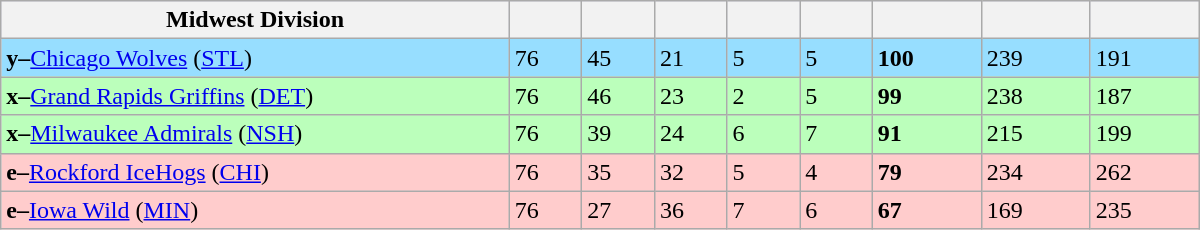<table class="wikitable" style="width:50em">
<tr style="background-color:#DDDDFF">
<th width="35%">Midwest Division</th>
<th width="5%"></th>
<th width="5%"></th>
<th width="5%"></th>
<th width="5%"></th>
<th width="5%"></th>
<th width="7.5%"></th>
<th width="7.5%"></th>
<th width="7.5%"></th>
</tr>
<tr style="background-color:#97DEFF">
<td><strong>y–</strong><a href='#'>Chicago Wolves</a> (<a href='#'>STL</a>)</td>
<td>76</td>
<td>45</td>
<td>21</td>
<td>5</td>
<td>5</td>
<td><strong>100</strong></td>
<td>239</td>
<td>191</td>
</tr>
<tr style="background-color:#bbffbb">
<td><strong>x–</strong><a href='#'>Grand Rapids Griffins</a> (<a href='#'>DET</a>)</td>
<td>76</td>
<td>46</td>
<td>23</td>
<td>2</td>
<td>5</td>
<td><strong>99</strong></td>
<td>238</td>
<td>187</td>
</tr>
<tr style="background-color:#bbffbb">
<td><strong>x–</strong><a href='#'>Milwaukee Admirals</a> (<a href='#'>NSH</a>)</td>
<td>76</td>
<td>39</td>
<td>24</td>
<td>6</td>
<td>7</td>
<td><strong>91</strong></td>
<td>215</td>
<td>199</td>
</tr>
<tr style="background-color:#ffcccc">
<td><strong>e–</strong><a href='#'>Rockford IceHogs</a> (<a href='#'>CHI</a>)</td>
<td>76</td>
<td>35</td>
<td>32</td>
<td>5</td>
<td>4</td>
<td><strong>79</strong></td>
<td>234</td>
<td>262</td>
</tr>
<tr style="background-color:#ffcccc">
<td><strong>e–</strong><a href='#'>Iowa Wild</a> (<a href='#'>MIN</a>)</td>
<td>76</td>
<td>27</td>
<td>36</td>
<td>7</td>
<td>6</td>
<td><strong>67</strong></td>
<td>169</td>
<td>235</td>
</tr>
</table>
